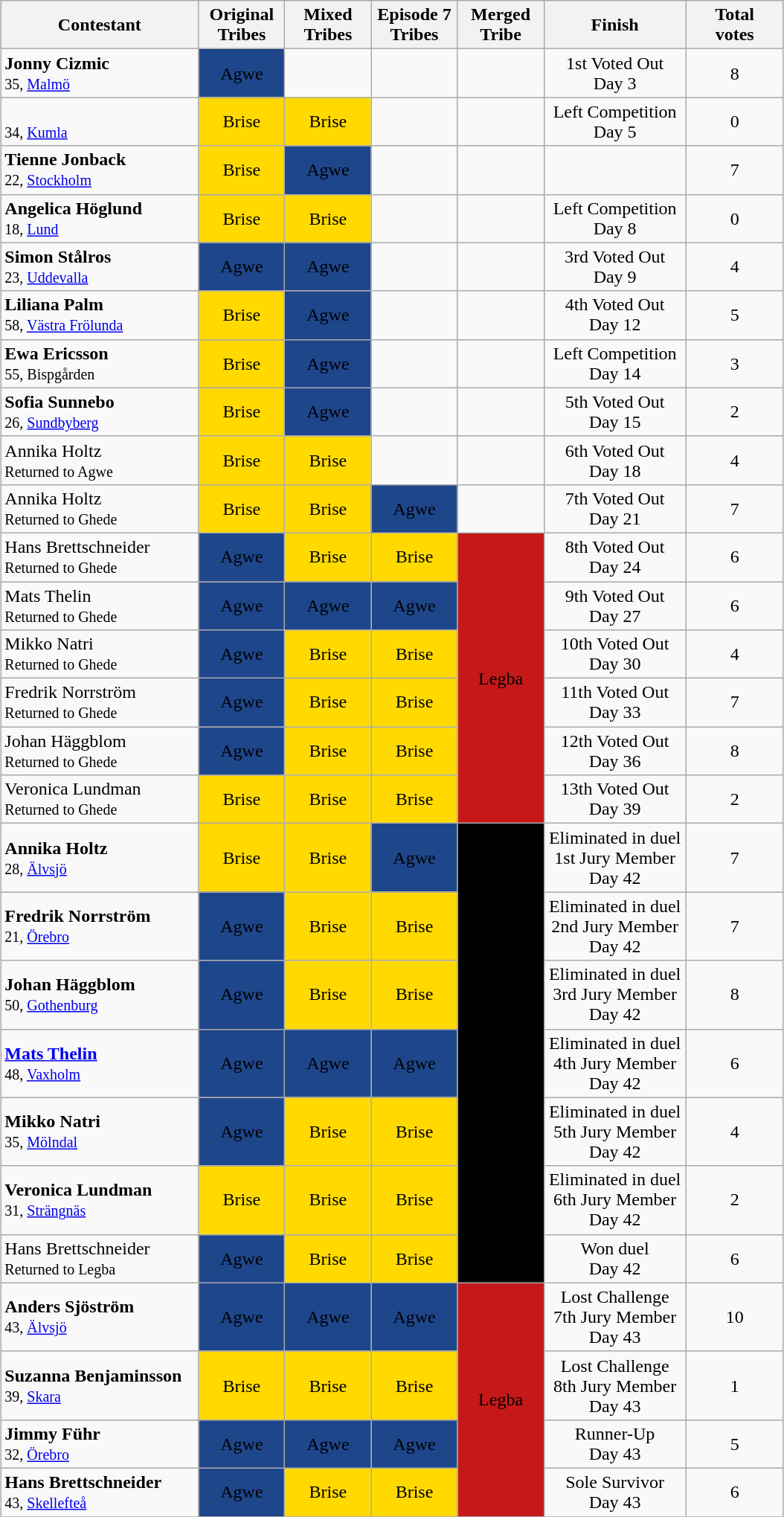<table class="wikitable sortable" style="margin:auto; text-align:center">
<tr>
<th width="170">Contestant   </th>
<th width="70">Original<br>Tribes</th>
<th width="70">Mixed<br>Tribes</th>
<th width="70">Episode 7<br>Tribes</th>
<th width="70">Merged<br>Tribe</th>
<th width="120">Finish</th>
<th width="80">Total<br>votes</th>
</tr>
<tr>
<td align="left"><strong>Jonny Cizmic</strong><br><small>35, <a href='#'>Malmö</a></small></td>
<td bgcolor="#1E468B"><span>Agwe</span></td>
<td></td>
<td></td>
<td></td>
<td>1st Voted Out<br>Day 3</td>
<td>8</td>
</tr>
<tr>
<td align="left"><strong></strong><br><small>34, <a href='#'>Kumla</a></small></td>
<td bgcolor="#FFD900">Brise</td>
<td bgcolor="#FFD900">Brise</td>
<td></td>
<td></td>
<td>Left Competition<br>Day 5</td>
<td>0</td>
</tr>
<tr>
<td align="left"><strong>Tienne Jonback</strong><br><small>22, <a href='#'>Stockholm</a></small></td>
<td bgcolor="#FFD900">Brise</td>
<td bgcolor="#1E468B"><span>Agwe</span></td>
<td></td>
<td></td>
<td></td>
<td>7</td>
</tr>
<tr>
<td align="left"><strong>Angelica Höglund</strong><br><small>18, <a href='#'>Lund</a></small></td>
<td bgcolor="#FFD900">Brise</td>
<td bgcolor="#FFD900">Brise</td>
<td></td>
<td></td>
<td>Left Competition<br>Day 8</td>
<td>0</td>
</tr>
<tr>
<td align="left"><strong>Simon Stålros</strong><br><small>23, <a href='#'>Uddevalla</a></small></td>
<td bgcolor="#1E468B"><span>Agwe</span></td>
<td bgcolor="#1E468B"><span>Agwe</span></td>
<td></td>
<td></td>
<td>3rd Voted Out<br>Day 9</td>
<td>4</td>
</tr>
<tr>
<td align="left"><strong>Liliana Palm</strong><br><small>58, <a href='#'>Västra Frölunda</a></small></td>
<td bgcolor="#FFD900">Brise</td>
<td bgcolor="#1E468B"><span>Agwe</span></td>
<td></td>
<td></td>
<td>4th Voted Out<br>Day 12</td>
<td>5</td>
</tr>
<tr>
<td align="left"><strong>Ewa Ericsson</strong><br><small>55, Bispgården</small></td>
<td bgcolor="#FFD900">Brise</td>
<td bgcolor="#1E468B"><span>Agwe</span></td>
<td></td>
<td></td>
<td>Left Competition<br>Day 14</td>
<td>3</td>
</tr>
<tr>
<td align="left"><strong>Sofia Sunnebo</strong><br><small>26, <a href='#'>Sundbyberg</a></small></td>
<td bgcolor="#FFD900">Brise</td>
<td bgcolor="#1E468B"><span>Agwe</span></td>
<td></td>
<td></td>
<td>5th Voted Out<br>Day 15</td>
<td>2</td>
</tr>
<tr>
<td align="left">Annika Holtz<br><small>Returned to Agwe</small></td>
<td bgcolor="#FFD900">Brise</td>
<td bgcolor="#FFD900">Brise</td>
<td></td>
<td></td>
<td>6th Voted Out<br>Day 18</td>
<td>4</td>
</tr>
<tr>
<td align="left">Annika Holtz<br><small>Returned to Ghede</small></td>
<td bgcolor="#FFD900">Brise</td>
<td bgcolor="#FFD900">Brise</td>
<td bgcolor="#1E468B"><span>Agwe</span></td>
<td></td>
<td>7th Voted Out<br>Day 21</td>
<td>7</td>
</tr>
<tr>
<td align="left">Hans Brettschneider<br><small>Returned to Ghede</small></td>
<td bgcolor="#1E468B"><span>Agwe</span></td>
<td bgcolor="#FFD900">Brise</td>
<td bgcolor="#FFD900">Brise</td>
<td bgcolor="#C51919" rowspan="6"><span>Legba</span></td>
<td>8th Voted Out<br>Day 24</td>
<td>6</td>
</tr>
<tr>
<td align="left">Mats Thelin<br><small>Returned to Ghede</small></td>
<td bgcolor="#1E468B"><span>Agwe</span></td>
<td bgcolor="#1E468B"><span>Agwe</span></td>
<td bgcolor="#1E468B"><span>Agwe</span></td>
<td>9th Voted Out<br>Day 27</td>
<td>6</td>
</tr>
<tr>
<td align="left">Mikko Natri<br><small>Returned to Ghede</small></td>
<td bgcolor="#1E468B"><span>Agwe</span></td>
<td bgcolor="#FFD900">Brise</td>
<td bgcolor="#FFD900">Brise</td>
<td>10th Voted Out<br>Day 30</td>
<td>4</td>
</tr>
<tr>
<td align="left">Fredrik Norrström<br><small>Returned to Ghede</small></td>
<td bgcolor="#1E468B"><span>Agwe</span></td>
<td bgcolor="#FFD900">Brise</td>
<td bgcolor="#FFD900">Brise</td>
<td>11th Voted Out<br>Day 33</td>
<td>7</td>
</tr>
<tr>
<td align="left">Johan Häggblom<br><small>Returned to Ghede</small></td>
<td bgcolor="#1E468B"><span>Agwe</span></td>
<td bgcolor="#FFD900">Brise</td>
<td bgcolor="#FFD900">Brise</td>
<td>12th Voted Out<br>Day 36</td>
<td>8</td>
</tr>
<tr>
<td align="left">Veronica Lundman<br><small>Returned to Ghede</small></td>
<td bgcolor="#FFD900">Brise</td>
<td bgcolor="#FFD900">Brise</td>
<td bgcolor="#FFD900">Brise</td>
<td>13th Voted Out<br>Day 39</td>
<td>2</td>
</tr>
<tr>
<td align="left"><strong>Annika Holtz</strong><br><small>28, <a href='#'>Älvsjö</a></small></td>
<td bgcolor="#FFD900">Brise</td>
<td bgcolor="#FFD900">Brise</td>
<td bgcolor="#1E468B"><span>Agwe</span></td>
<td bgcolor="black" rowspan="7"><span>Ghede</span></td>
<td>Eliminated in duel<br>1st Jury Member<br>Day 42</td>
<td>7</td>
</tr>
<tr>
<td align="left"><strong>Fredrik Norrström</strong><br><small>21, <a href='#'>Örebro</a></small></td>
<td bgcolor="#1E468B"><span>Agwe</span></td>
<td bgcolor="#FFD900">Brise</td>
<td bgcolor="#FFD900">Brise</td>
<td>Eliminated in duel<br>2nd Jury Member<br>Day 42</td>
<td>7</td>
</tr>
<tr>
<td align="left"><strong>Johan Häggblom</strong><br><small>50, <a href='#'>Gothenburg</a></small></td>
<td bgcolor="#1E468B"><span>Agwe</span></td>
<td bgcolor="#FFD900">Brise</td>
<td bgcolor="#FFD900">Brise</td>
<td>Eliminated in duel<br>3rd Jury Member<br>Day 42</td>
<td>8</td>
</tr>
<tr>
<td align="left"><strong><a href='#'>Mats Thelin</a></strong><br><small>48, <a href='#'>Vaxholm</a></small></td>
<td bgcolor="#1E468B"><span>Agwe</span></td>
<td bgcolor="#1E468B"><span>Agwe</span></td>
<td bgcolor="#1E468B"><span>Agwe</span></td>
<td>Eliminated in duel<br>4th Jury Member<br>Day 42</td>
<td>6</td>
</tr>
<tr>
<td align="left"><strong>Mikko Natri</strong><br><small>35, <a href='#'>Mölndal</a></small></td>
<td bgcolor="#1E468B"><span>Agwe</span></td>
<td bgcolor="#FFD900">Brise</td>
<td bgcolor="#FFD900">Brise</td>
<td>Eliminated in duel<br>5th Jury Member<br>Day 42</td>
<td>4</td>
</tr>
<tr>
<td align="left"><strong>Veronica Lundman</strong><br><small>31, <a href='#'>Strängnäs</a></small></td>
<td bgcolor="#FFD900">Brise</td>
<td bgcolor="#FFD900">Brise</td>
<td bgcolor="#FFD900">Brise</td>
<td>Eliminated in duel<br>6th Jury Member<br>Day 42</td>
<td>2</td>
</tr>
<tr>
<td align="left">Hans Brettschneider<br><small>Returned to Legba</small></td>
<td bgcolor="#1E468B"><span>Agwe</span></td>
<td bgcolor="#FFD900">Brise</td>
<td bgcolor="#FFD900">Brise</td>
<td>Won duel<br>Day 42</td>
<td>6</td>
</tr>
<tr>
<td align="left"><strong>Anders Sjöström</strong><br><small>43, <a href='#'>Älvsjö</a></small></td>
<td bgcolor="#1E468B"><span>Agwe</span></td>
<td bgcolor="#1E468B"><span>Agwe</span></td>
<td bgcolor="#1E468B"><span>Agwe</span></td>
<td rowspan="4" bgcolor="#C51919"><span>Legba</span></td>
<td>Lost Challenge<br>7th Jury Member<br>Day 43</td>
<td>10</td>
</tr>
<tr>
<td align="left"><strong>Suzanna Benjaminsson</strong><br><small>39, <a href='#'>Skara</a></small></td>
<td bgcolor="#FFD900">Brise</td>
<td bgcolor="#FFD900">Brise</td>
<td bgcolor="#FFD900">Brise</td>
<td>Lost Challenge<br>8th Jury Member<br>Day 43</td>
<td>1</td>
</tr>
<tr>
<td align="left"><strong>Jimmy Führ</strong><br><small>32, <a href='#'>Örebro</a></small></td>
<td bgcolor="#1E468B"><span>Agwe</span></td>
<td bgcolor="#1E468B"><span>Agwe</span></td>
<td bgcolor="#1E468B"><span>Agwe</span></td>
<td>Runner-Up<br>Day 43</td>
<td>5</td>
</tr>
<tr>
<td align="left"><strong>Hans Brettschneider</strong><br><small>43, <a href='#'>Skellefteå</a></small></td>
<td bgcolor="#1E468B"><span>Agwe</span></td>
<td bgcolor="#FFD900">Brise</td>
<td bgcolor="#FFD900">Brise</td>
<td>Sole Survivor<br>Day 43</td>
<td>6</td>
</tr>
<tr>
</tr>
</table>
